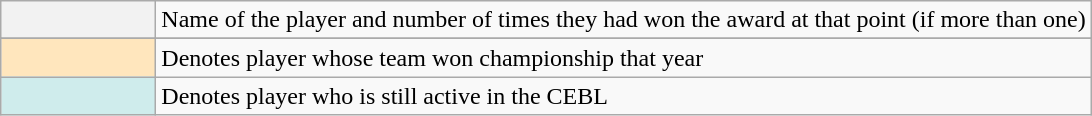<table class="wikitable plainrowheaders">
<tr>
<th scope="row"></th>
<td>Name of the player and number of times they had won the award at that point (if more than one)</td>
</tr>
<tr>
</tr>
<tr>
<td style="background-color:#FFE6BD; border:1px solid #aaaaaa; width:6em"></td>
<td>Denotes player whose team won championship that year</td>
</tr>
<tr>
<th scope="row" style="background:#cfecec;"></th>
<td>Denotes player who is still active in the CEBL</td>
</tr>
</table>
